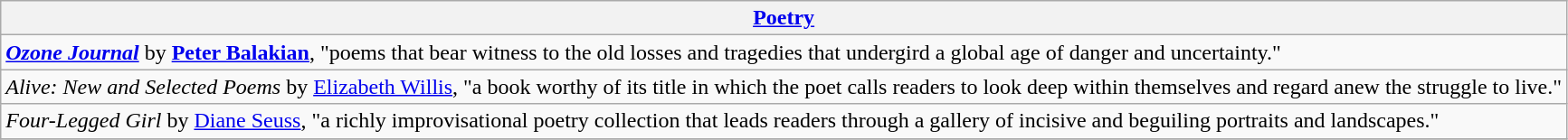<table class="wikitable" style="float:left; float:none;">
<tr>
<th><a href='#'>Poetry</a></th>
</tr>
<tr>
<td><strong><em><a href='#'>Ozone Journal</a></em></strong> by <strong><a href='#'>Peter Balakian</a></strong>, "poems that bear witness to the old losses and tragedies that undergird a global age of danger and uncertainty."</td>
</tr>
<tr>
<td><em>Alive: New and Selected Poems</em> by <a href='#'>Elizabeth Willis</a>, "a book worthy of its title in which the poet calls readers to look deep within themselves and regard anew the struggle to live."</td>
</tr>
<tr>
<td><em>Four-Legged Girl</em> by <a href='#'>Diane Seuss</a>, "a richly improvisational poetry collection that leads readers through a gallery of incisive and beguiling portraits and landscapes."</td>
</tr>
<tr>
</tr>
</table>
